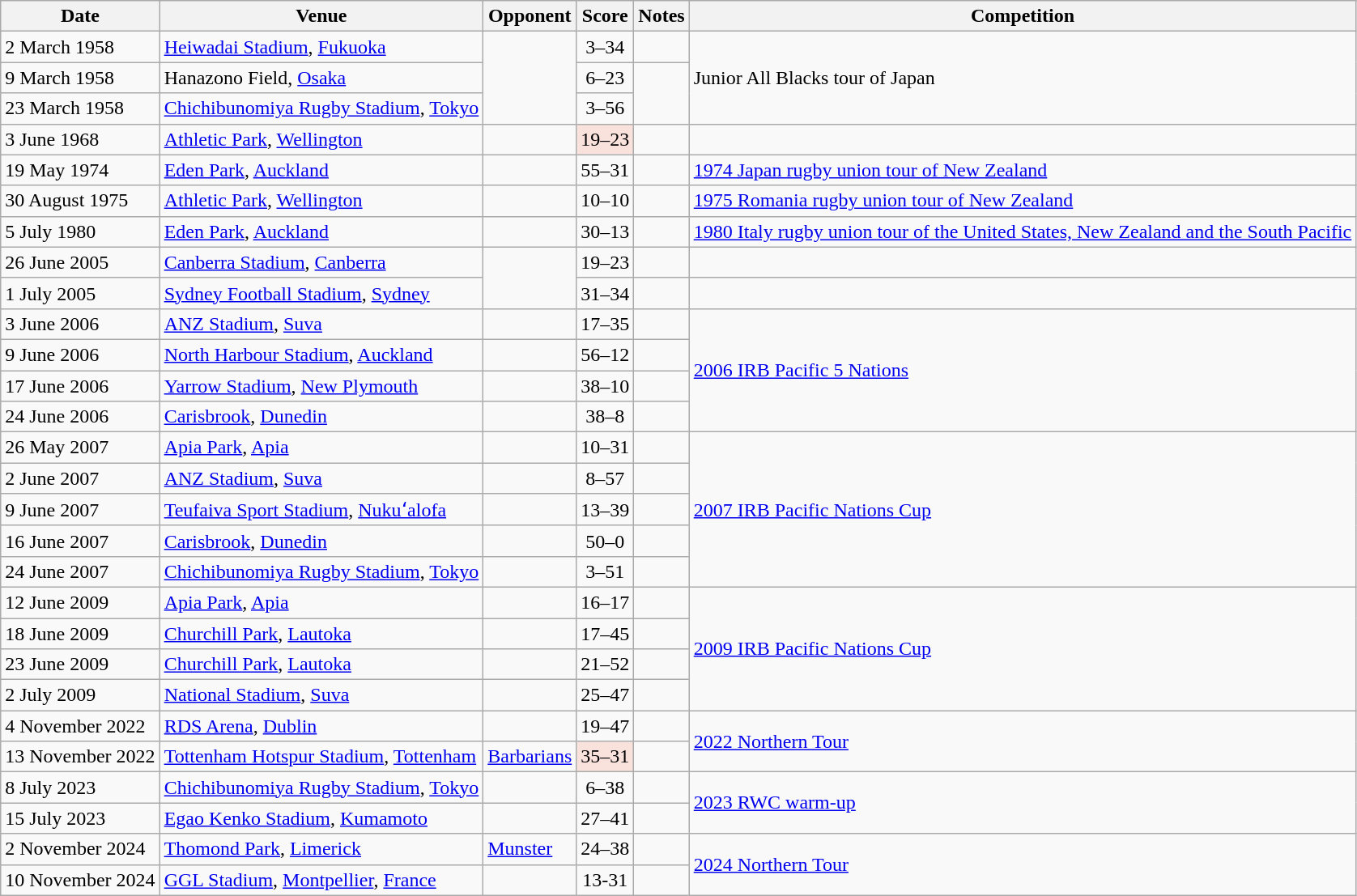<table class="wikitable">
<tr>
<th>Date</th>
<th>Venue</th>
<th>Opponent</th>
<th>Score</th>
<th>Notes</th>
<th>Competition</th>
</tr>
<tr>
<td>2 March 1958</td>
<td><a href='#'>Heiwadai Stadium</a>, <a href='#'>Fukuoka</a></td>
<td rowspan=3></td>
<td align=center>3–34</td>
<td></td>
<td rowspan=3>Junior All Blacks tour of Japan</td>
</tr>
<tr>
<td>9 March 1958</td>
<td>Hanazono Field, <a href='#'>Osaka</a></td>
<td align="center">6–23</td>
</tr>
<tr>
<td>23 March 1958</td>
<td><a href='#'>Chichibunomiya Rugby Stadium</a>, <a href='#'>Tokyo</a></td>
<td align="center">3–56</td>
</tr>
<tr>
<td>3 June 1968</td>
<td><a href='#'>Athletic Park</a>, <a href='#'>Wellington</a></td>
<td></td>
<td align="center" bgcolor="#F9E1DC">19–23</td>
<td></td>
<td></td>
</tr>
<tr>
<td>19 May 1974</td>
<td><a href='#'>Eden Park</a>, <a href='#'>Auckland</a></td>
<td></td>
<td align="center">55–31</td>
<td></td>
<td><a href='#'>1974 Japan rugby union tour of New Zealand</a></td>
</tr>
<tr>
<td>30 August 1975</td>
<td><a href='#'>Athletic Park</a>, <a href='#'>Wellington</a></td>
<td></td>
<td align="center">10–10</td>
<td></td>
<td><a href='#'>1975 Romania rugby union tour of New Zealand</a></td>
</tr>
<tr>
<td>5 July 1980</td>
<td><a href='#'>Eden Park</a>, <a href='#'>Auckland</a></td>
<td></td>
<td align="center">30–13</td>
<td></td>
<td><a href='#'>1980 Italy rugby union tour of the United States, New Zealand and the South Pacific</a></td>
</tr>
<tr>
<td>26 June 2005</td>
<td><a href='#'>Canberra Stadium</a>, <a href='#'>Canberra</a></td>
<td rowspan=2></td>
<td align="center">19–23</td>
<td></td>
<td></td>
</tr>
<tr>
<td>1 July 2005</td>
<td><a href='#'>Sydney Football Stadium</a>, <a href='#'>Sydney</a></td>
<td align="center">31–34</td>
<td></td>
<td></td>
</tr>
<tr>
<td>3 June 2006</td>
<td><a href='#'>ANZ Stadium</a>, <a href='#'>Suva</a></td>
<td></td>
<td align="center">17–35</td>
<td></td>
<td rowspan=4><a href='#'>2006 IRB Pacific 5 Nations</a></td>
</tr>
<tr>
<td>9 June 2006</td>
<td><a href='#'>North Harbour Stadium</a>, <a href='#'>Auckland</a></td>
<td></td>
<td align="center">56–12</td>
<td></td>
</tr>
<tr>
<td>17 June 2006</td>
<td><a href='#'>Yarrow Stadium</a>, <a href='#'>New Plymouth</a></td>
<td></td>
<td align="center">38–10</td>
<td></td>
</tr>
<tr>
<td>24 June 2006</td>
<td><a href='#'>Carisbrook</a>, <a href='#'>Dunedin</a></td>
<td></td>
<td align="center">38–8</td>
<td></td>
</tr>
<tr>
<td>26 May 2007</td>
<td><a href='#'>Apia Park</a>, <a href='#'>Apia</a></td>
<td></td>
<td align="center">10–31</td>
<td></td>
<td rowspan=5><a href='#'>2007 IRB Pacific Nations Cup</a></td>
</tr>
<tr>
<td>2 June 2007</td>
<td><a href='#'>ANZ Stadium</a>, <a href='#'>Suva</a></td>
<td></td>
<td align="center">8–57</td>
<td></td>
</tr>
<tr>
<td>9 June 2007</td>
<td><a href='#'>Teufaiva Sport Stadium</a>, <a href='#'>Nukuʻalofa</a></td>
<td></td>
<td align="center">13–39</td>
<td></td>
</tr>
<tr>
<td>16 June 2007</td>
<td><a href='#'>Carisbrook</a>, <a href='#'>Dunedin</a></td>
<td></td>
<td align="center">50–0</td>
<td></td>
</tr>
<tr>
<td>24 June 2007</td>
<td><a href='#'>Chichibunomiya Rugby Stadium</a>, <a href='#'>Tokyo</a></td>
<td></td>
<td align="center">3–51</td>
<td></td>
</tr>
<tr>
<td>12 June 2009</td>
<td><a href='#'>Apia Park</a>, <a href='#'>Apia</a></td>
<td></td>
<td align="center">16–17</td>
<td></td>
<td rowspan=4><a href='#'>2009 IRB Pacific Nations Cup</a></td>
</tr>
<tr>
<td>18 June 2009</td>
<td><a href='#'>Churchill Park</a>, <a href='#'>Lautoka</a></td>
<td></td>
<td align="center">17–45</td>
<td></td>
</tr>
<tr>
<td>23 June 2009</td>
<td><a href='#'>Churchill Park</a>, <a href='#'>Lautoka</a></td>
<td></td>
<td align="center">21–52</td>
<td></td>
</tr>
<tr>
<td>2 July 2009</td>
<td><a href='#'>National Stadium</a>, <a href='#'>Suva</a></td>
<td></td>
<td align="center">25–47</td>
<td></td>
</tr>
<tr>
<td>4 November 2022</td>
<td><a href='#'>RDS Arena</a>, <a href='#'>Dublin</a></td>
<td></td>
<td align="center">19–47</td>
<td></td>
<td rowspan=2><a href='#'>2022 Northern Tour</a></td>
</tr>
<tr>
<td>13 November 2022</td>
<td><a href='#'>Tottenham Hotspur Stadium</a>, <a href='#'>Tottenham</a></td>
<td><a href='#'>Barbarians</a></td>
<td align="center" bgcolor="#F9E1DC">35–31</td>
<td></td>
</tr>
<tr>
<td>8 July 2023</td>
<td><a href='#'>Chichibunomiya Rugby Stadium</a>, <a href='#'>Tokyo</a></td>
<td></td>
<td align="center">6–38</td>
<td></td>
<td rowspan=2><a href='#'>2023 RWC warm-up</a></td>
</tr>
<tr>
<td>15 July 2023</td>
<td><a href='#'>Egao Kenko Stadium</a>, <a href='#'>Kumamoto</a></td>
<td></td>
<td align="center">27–41</td>
<td></td>
</tr>
<tr>
<td>2 November 2024</td>
<td><a href='#'>Thomond Park</a>, <a href='#'>Limerick</a></td>
<td> <a href='#'>Munster</a></td>
<td align="center">24–38</td>
<td></td>
<td rowspan=2><a href='#'>2024 Northern Tour</a></td>
</tr>
<tr>
<td>10 November 2024</td>
<td><a href='#'>GGL Stadium</a>, <a href='#'>Montpellier</a>, <a href='#'>France</a></td>
<td></td>
<td align="center">13-31</td>
<td></td>
</tr>
</table>
